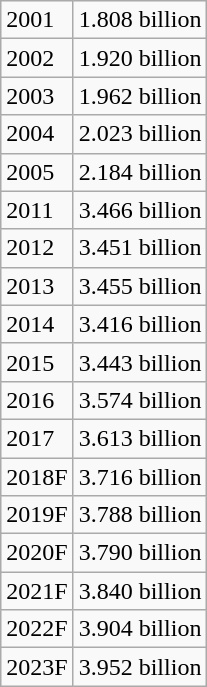<table class="wikitable">
<tr>
<td>2001</td>
<td>1.808 billion</td>
</tr>
<tr>
<td>2002</td>
<td>1.920 billion</td>
</tr>
<tr>
<td>2003</td>
<td>1.962 billion</td>
</tr>
<tr>
<td>2004</td>
<td>2.023 billion</td>
</tr>
<tr>
<td>2005</td>
<td>2.184 billion</td>
</tr>
<tr>
<td>2011</td>
<td>3.466 billion</td>
</tr>
<tr>
<td>2012</td>
<td>3.451 billion</td>
</tr>
<tr>
<td>2013</td>
<td>3.455 billion</td>
</tr>
<tr>
<td>2014</td>
<td>3.416 billion</td>
</tr>
<tr>
<td>2015</td>
<td>3.443 billion</td>
</tr>
<tr>
<td>2016</td>
<td>3.574 billion</td>
</tr>
<tr>
<td>2017</td>
<td>3.613 billion</td>
</tr>
<tr>
<td>2018F</td>
<td>3.716 billion</td>
</tr>
<tr>
<td>2019F</td>
<td>3.788 billion</td>
</tr>
<tr>
<td>2020F</td>
<td>3.790 billion</td>
</tr>
<tr>
<td>2021F</td>
<td>3.840 billion</td>
</tr>
<tr>
<td>2022F</td>
<td>3.904 billion</td>
</tr>
<tr>
<td>2023F</td>
<td>3.952 billion</td>
</tr>
</table>
